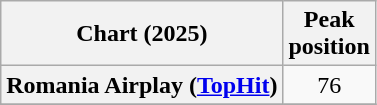<table class="wikitable plainrowheaders" style="text-align:center">
<tr>
<th scope="col">Chart (2025)</th>
<th scope="col">Peak<br>position</th>
</tr>
<tr>
<th scope="row">Romania Airplay (<a href='#'>TopHit</a>)</th>
<td>76</td>
</tr>
<tr>
</tr>
</table>
